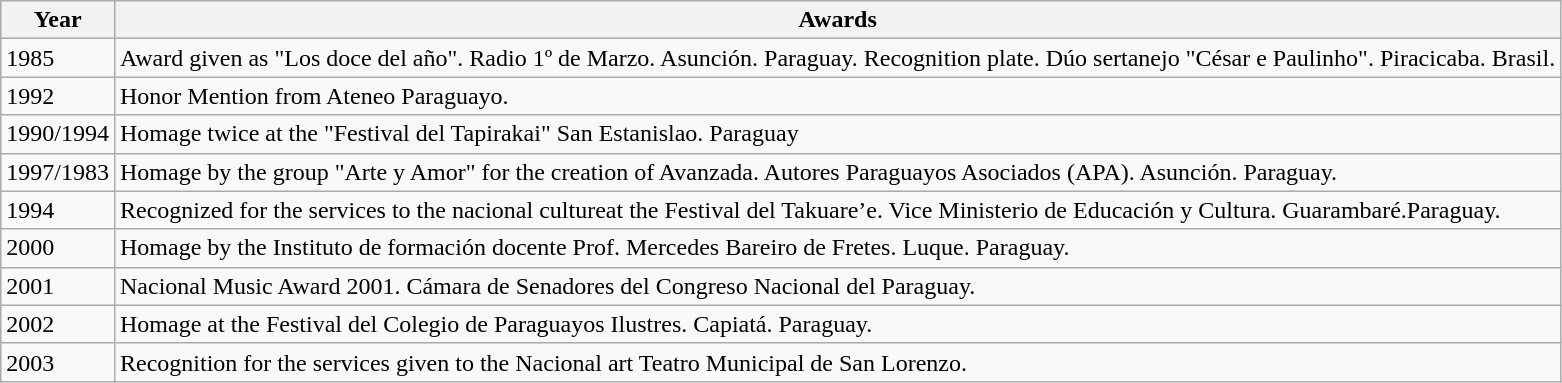<table class="wikitable">
<tr>
<th>Year</th>
<th>Awards</th>
</tr>
<tr>
<td>1985</td>
<td>Award given as "Los doce del año". Radio 1º de Marzo. Asunción. Paraguay. Recognition plate. Dúo sertanejo "César e Paulinho". Piracicaba. Brasil.</td>
</tr>
<tr>
<td>1992</td>
<td>Honor Mention from Ateneo Paraguayo.</td>
</tr>
<tr>
<td>1990/1994</td>
<td>Homage twice at the "Festival del Tapirakai" San Estanislao. Paraguay</td>
</tr>
<tr>
<td>1997/1983</td>
<td>Homage by the group "Arte y Amor" for the creation of Avanzada. Autores Paraguayos Asociados (APA). Asunción. Paraguay.</td>
</tr>
<tr>
<td>1994</td>
<td>Recognized for the services to the nacional cultureat the Festival del Takuare’e. Vice Ministerio de Educación y Cultura. Guarambaré.Paraguay.</td>
</tr>
<tr>
<td>2000</td>
<td>Homage by the Instituto de formación docente Prof. Mercedes Bareiro de Fretes. Luque. Paraguay.</td>
</tr>
<tr>
<td>2001</td>
<td>Nacional Music Award 2001. Cámara de Senadores del Congreso Nacional del Paraguay.</td>
</tr>
<tr>
<td>2002</td>
<td>Homage at the Festival del Colegio de Paraguayos Ilustres. Capiatá. Paraguay.</td>
</tr>
<tr>
<td>2003</td>
<td>Recognition for the services given to the Nacional art Teatro Municipal de San Lorenzo.</td>
</tr>
</table>
